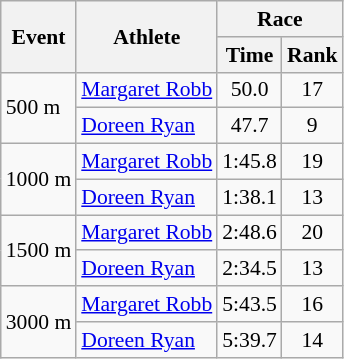<table class="wikitable" border="1" style="font-size:90%">
<tr>
<th rowspan=2>Event</th>
<th rowspan=2>Athlete</th>
<th colspan=2>Race</th>
</tr>
<tr>
<th>Time</th>
<th>Rank</th>
</tr>
<tr>
<td rowspan=2>500 m</td>
<td><a href='#'>Margaret Robb</a></td>
<td align=center>50.0</td>
<td align=center>17</td>
</tr>
<tr>
<td><a href='#'>Doreen Ryan</a></td>
<td align=center>47.7</td>
<td align=center>9</td>
</tr>
<tr>
<td rowspan=2>1000 m</td>
<td><a href='#'>Margaret Robb</a></td>
<td align=center>1:45.8</td>
<td align=center>19</td>
</tr>
<tr>
<td><a href='#'>Doreen Ryan</a></td>
<td align=center>1:38.1</td>
<td align=center>13</td>
</tr>
<tr>
<td rowspan=2>1500 m</td>
<td><a href='#'>Margaret Robb</a></td>
<td align=center>2:48.6</td>
<td align=center>20</td>
</tr>
<tr>
<td><a href='#'>Doreen Ryan</a></td>
<td align=center>2:34.5</td>
<td align=center>13</td>
</tr>
<tr>
<td rowspan=2>3000 m</td>
<td><a href='#'>Margaret Robb</a></td>
<td align=center>5:43.5</td>
<td align=center>16</td>
</tr>
<tr>
<td><a href='#'>Doreen Ryan</a></td>
<td align=center>5:39.7</td>
<td align=center>14</td>
</tr>
</table>
